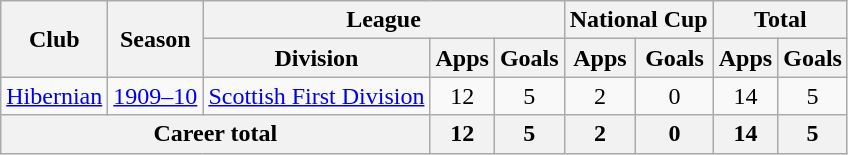<table class="wikitable" style="text-align: center;">
<tr>
<th rowspan="2">Club</th>
<th rowspan="2">Season</th>
<th colspan="3">League</th>
<th colspan="2">National Cup</th>
<th colspan="2">Total</th>
</tr>
<tr>
<th>Division</th>
<th>Apps</th>
<th>Goals</th>
<th>Apps</th>
<th>Goals</th>
<th>Apps</th>
<th>Goals</th>
</tr>
<tr>
<td><a href='#'>Hibernian</a></td>
<td><a href='#'>1909–10</a></td>
<td><a href='#'>Scottish First Division</a></td>
<td>12</td>
<td>5</td>
<td>2</td>
<td>0</td>
<td>14</td>
<td>5</td>
</tr>
<tr>
<th colspan="3">Career total</th>
<th>12</th>
<th>5</th>
<th>2</th>
<th>0</th>
<th>14</th>
<th>5</th>
</tr>
</table>
